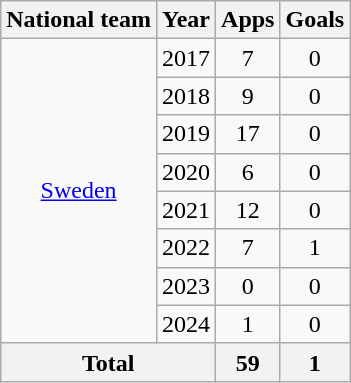<table class=wikitable style=text-align:center>
<tr>
<th>National team</th>
<th>Year</th>
<th>Apps</th>
<th>Goals</th>
</tr>
<tr>
<td rowspan=8><a href='#'>Sweden</a></td>
<td>2017</td>
<td>7</td>
<td>0</td>
</tr>
<tr>
<td>2018</td>
<td>9</td>
<td>0</td>
</tr>
<tr>
<td>2019</td>
<td>17</td>
<td>0</td>
</tr>
<tr>
<td>2020</td>
<td>6</td>
<td>0</td>
</tr>
<tr>
<td>2021</td>
<td>12</td>
<td>0</td>
</tr>
<tr>
<td>2022</td>
<td>7</td>
<td>1</td>
</tr>
<tr>
<td>2023</td>
<td>0</td>
<td>0</td>
</tr>
<tr>
<td>2024</td>
<td>1</td>
<td>0</td>
</tr>
<tr>
<th colspan=2>Total</th>
<th>59</th>
<th>1</th>
</tr>
</table>
